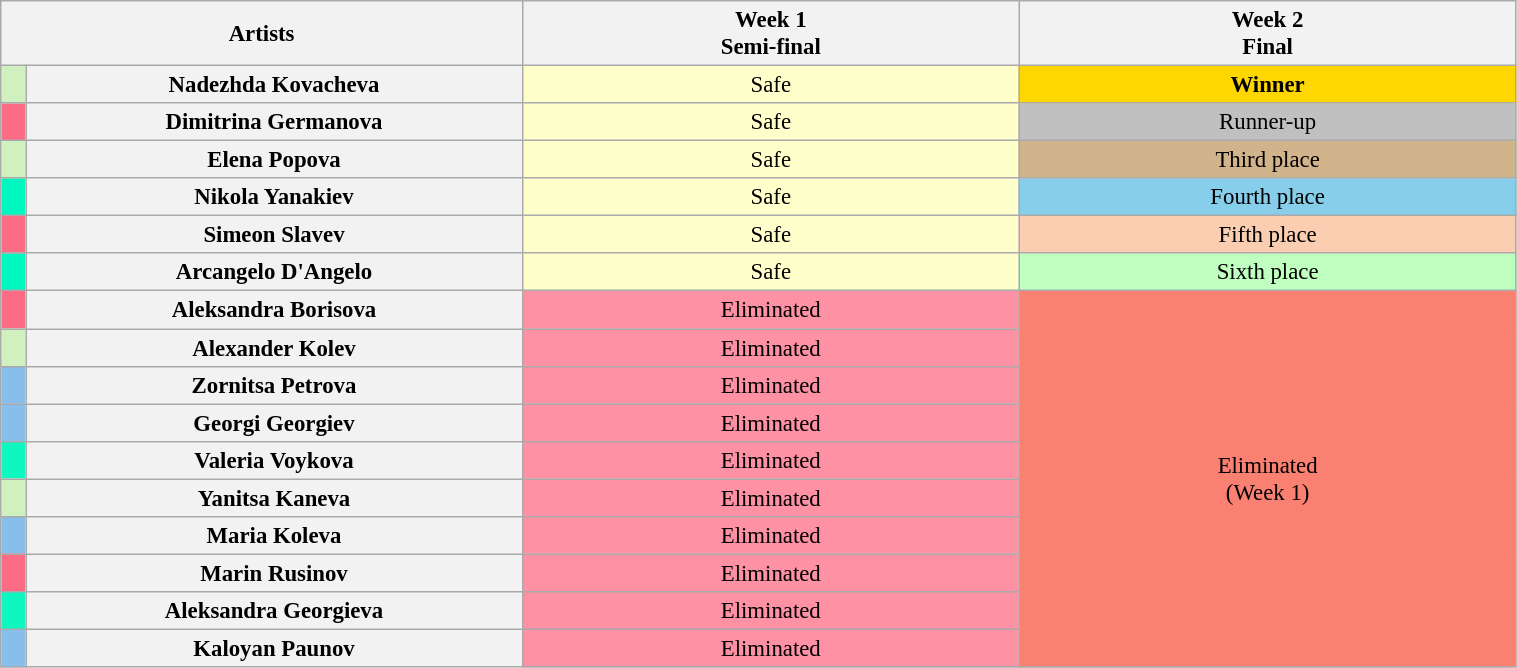<table class="wikitable" style="text-align:center; font-size:95%; width:80%">
<tr>
<th colspan="2" style="width:21%">Artists</th>
<th style="width:20%">Week 1<br>Semi-final</th>
<th style="width:20%">Week 2<br>Final</th>
</tr>
<tr>
<th style="background:#d0f0c0"></th>
<th>Nadezhda Kovacheva</th>
<td style="background:#ffffcc">Safe</td>
<td style="background: gold"><strong>Winner</strong></td>
</tr>
<tr>
<th style="background:#FC6C85"></th>
<th>Dimitrina Germanova</th>
<td style="background:#ffffcc">Safe</td>
<td style="background: silver">Runner-up</td>
</tr>
<tr>
<th style="background:#d0f0c0"></th>
<th>Elena Popova</th>
<td style="background:#ffffcc">Safe</td>
<td style="background: tan">Third place</td>
</tr>
<tr>
<th style="background:#00f7c0"></th>
<th>Nikola Yanakiev</th>
<td style="background:#ffffcc">Safe</td>
<td style="background:skyblue">Fourth place</td>
</tr>
<tr>
<th style="background:#FC6C85"></th>
<th>Simeon Slavev</th>
<td style="background:#ffffcc">Safe</td>
<td style="background:#fbceb1">Fifth place</td>
</tr>
<tr>
<th style="background:#00f7c0"></th>
<th>Arcangelo D'Angelo</th>
<td style="background:#ffffcc">Safe</td>
<td style="background:#BFFFC0">Sixth place</td>
</tr>
<tr>
<th style="background:#FC6C85; width:01%"></th>
<th>Aleksandra Borisova</th>
<td style="background:#FF91A4">Eliminated</td>
<td style="background: salmon" rowspan="10">Eliminated<br>(Week 1)</td>
</tr>
<tr>
<th style="background:#d0f0c0"></th>
<th>Alexander Kolev</th>
<td style="background:#FF91A4">Eliminated</td>
</tr>
<tr>
<th style="background:#87beeb"></th>
<th>Zornitsa Petrova</th>
<td style="background:#FF91A4">Eliminated</td>
</tr>
<tr>
<th style="background:#87beeb"></th>
<th>Georgi Georgiev</th>
<td style="background:#FF91A4">Eliminated</td>
</tr>
<tr>
<th style="background:#0ff7c0"></th>
<th>Valeria Voykova</th>
<td style="background:#FF91A4">Eliminated</td>
</tr>
<tr>
<th style="background:#d0f0c0"></th>
<th>Yanitsa Kaneva</th>
<td style="background:#FF91A4">Eliminated</td>
</tr>
<tr>
<th style="background:#87beeb"></th>
<th>Maria Koleva</th>
<td style="background:#FF91A4">Eliminated</td>
</tr>
<tr>
<th style="background:#FC6C85"></th>
<th>Marin Rusinov</th>
<td style="background:#FF91A4">Eliminated</td>
</tr>
<tr>
<th style="background:#0ff7c0"></th>
<th>Aleksandra Georgieva</th>
<td style="background:#FF91A4">Eliminated</td>
</tr>
<tr>
<th style="background:#87beeb"></th>
<th>Kaloyan Paunov</th>
<td style="background:#FF91A4">Eliminated</td>
</tr>
</table>
